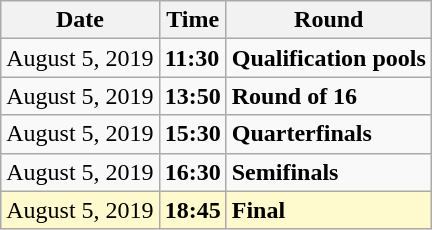<table class="wikitable">
<tr>
<th>Date</th>
<th>Time</th>
<th>Round</th>
</tr>
<tr>
<td>August 5, 2019</td>
<td><strong>11:30</strong></td>
<td><strong>Qualification pools</strong></td>
</tr>
<tr>
<td>August 5, 2019</td>
<td><strong>13:50</strong></td>
<td><strong>Round of 16</strong></td>
</tr>
<tr>
<td>August 5, 2019</td>
<td><strong>15:30</strong></td>
<td><strong>Quarterfinals</strong></td>
</tr>
<tr>
<td>August 5, 2019</td>
<td><strong>16:30</strong></td>
<td><strong>Semifinals</strong></td>
</tr>
<tr style=background:lemonchiffon>
<td>August 5, 2019</td>
<td><strong>18:45</strong></td>
<td><strong>Final</strong></td>
</tr>
</table>
